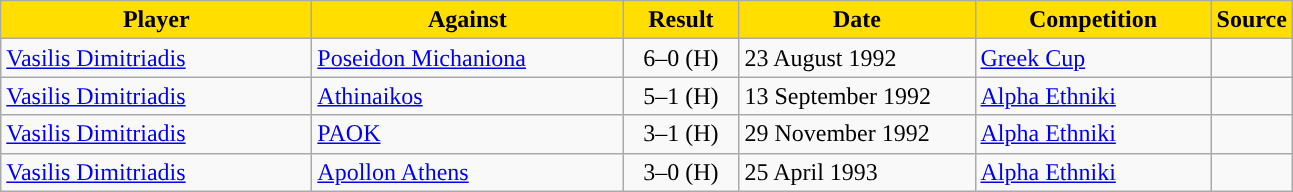<table class="wikitable">
<tr>
<th width=200 style="background:#FFDE00">Player</th>
<th width=200 style="background:#FFDE00">Against</th>
<th width=70 style="background:#FFDE00">Result</th>
<th width=150 style="background:#FFDE00">Date</th>
<th width=150 style="background:#FFDE00">Competition</th>
<th style="background:#FFDE00">Source</th>
</tr>
<tr>
<td> <a href='#'>Vasilis Dimitriadis</a></td>
<td> <a href='#'>Poseidon Michaniona</a></td>
<td align=center>6–0 (H)</td>
<td>23 August 1992</td>
<td><a href='#'>Greek Cup</a></td>
<td align=center></td>
</tr>
<tr>
<td> <a href='#'>Vasilis Dimitriadis</a></td>
<td> <a href='#'>Athinaikos</a></td>
<td align=center>5–1 (H)</td>
<td>13 September 1992</td>
<td><a href='#'>Alpha Ethniki</a></td>
<td align=center></td>
</tr>
<tr>
<td> <a href='#'>Vasilis Dimitriadis</a></td>
<td> <a href='#'>PAOK</a></td>
<td align=center>3–1 (H)</td>
<td>29 November 1992</td>
<td><a href='#'>Alpha Ethniki</a></td>
<td align=center></td>
</tr>
<tr>
<td> <a href='#'>Vasilis Dimitriadis</a></td>
<td> <a href='#'>Apollon Athens</a></td>
<td align=center>3–0 (Η)</td>
<td>25 April 1993</td>
<td><a href='#'>Alpha Ethniki</a></td>
<td align=center></td>
</tr>
</table>
